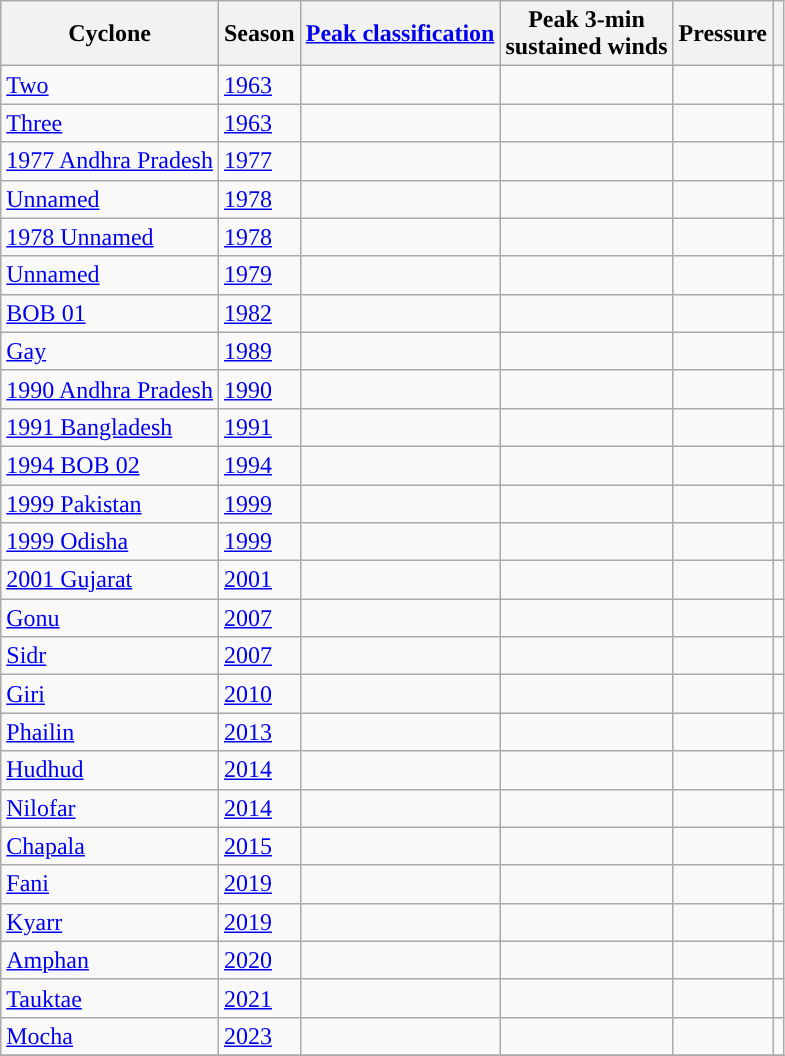<table class="wikitable sortable">
<tr>
<th>Cyclone</th>
<th>Season</th>
<th><a href='#'>Peak classification</a></th>
<th>Peak 3-min<br>sustained winds</th>
<th>Pressure</th>
<th class="unsortable"></th>
</tr>
<tr>
<td><a href='#'>Two</a></td>
<td><a href='#'>1963</a></td>
<td></td>
<td></td>
<td></td>
<td></td>
</tr>
<tr>
<td><a href='#'>Three</a></td>
<td><a href='#'>1963</a></td>
<td></td>
<td></td>
<td></td>
<td></td>
</tr>
<tr>
<td><a href='#'>1977 Andhra Pradesh</a></td>
<td><a href='#'>1977</a></td>
<td></td>
<td></td>
<td></td>
<td></td>
</tr>
<tr>
<td><a href='#'>Unnamed</a></td>
<td><a href='#'>1978</a></td>
<td></td>
<td></td>
<td></td>
<td></td>
</tr>
<tr>
<td><a href='#'>1978 Unnamed</a></td>
<td><a href='#'>1978</a></td>
<td></td>
<td></td>
<td></td>
<td></td>
</tr>
<tr>
<td><a href='#'>Unnamed</a></td>
<td><a href='#'>1979</a></td>
<td></td>
<td></td>
<td></td>
<td></td>
</tr>
<tr>
<td><a href='#'>BOB 01</a></td>
<td><a href='#'>1982</a></td>
<td></td>
<td></td>
<td></td>
<td></td>
</tr>
<tr>
<td><a href='#'>Gay</a></td>
<td><a href='#'>1989</a></td>
<td></td>
<td></td>
<td></td>
<td></td>
</tr>
<tr>
<td><a href='#'>1990 Andhra Pradesh</a></td>
<td><a href='#'>1990</a></td>
<td></td>
<td></td>
<td></td>
<td></td>
</tr>
<tr>
<td><a href='#'>1991 Bangladesh</a></td>
<td><a href='#'>1991</a></td>
<td></td>
<td></td>
<td></td>
<td></td>
</tr>
<tr>
<td><a href='#'>1994 BOB 02</a></td>
<td><a href='#'>1994</a></td>
<td></td>
<td></td>
<td></td>
<td></td>
</tr>
<tr>
<td><a href='#'>1999 Pakistan</a></td>
<td><a href='#'>1999</a></td>
<td></td>
<td></td>
<td></td>
<td></td>
</tr>
<tr>
<td><a href='#'>1999 Odisha</a></td>
<td><a href='#'>1999</a></td>
<td></td>
<td></td>
<td></td>
<td></td>
</tr>
<tr>
<td><a href='#'>2001 Gujarat</a></td>
<td><a href='#'>2001</a></td>
<td></td>
<td></td>
<td></td>
<td></td>
</tr>
<tr>
<td><a href='#'>Gonu</a></td>
<td><a href='#'>2007</a></td>
<td></td>
<td></td>
<td></td>
<td></td>
</tr>
<tr>
<td><a href='#'>Sidr</a></td>
<td><a href='#'>2007</a></td>
<td></td>
<td></td>
<td></td>
<td></td>
</tr>
<tr>
<td><a href='#'>Giri</a></td>
<td><a href='#'>2010</a></td>
<td></td>
<td></td>
<td></td>
<td></td>
</tr>
<tr>
<td><a href='#'>Phailin</a></td>
<td><a href='#'>2013</a></td>
<td></td>
<td></td>
<td></td>
<td></td>
</tr>
<tr>
<td><a href='#'>Hudhud</a></td>
<td><a href='#'>2014</a></td>
<td></td>
<td></td>
<td></td>
<td></td>
</tr>
<tr>
<td><a href='#'>Nilofar</a></td>
<td><a href='#'>2014</a></td>
<td></td>
<td></td>
<td></td>
<td></td>
</tr>
<tr>
<td><a href='#'>Chapala</a></td>
<td><a href='#'>2015</a></td>
<td></td>
<td></td>
<td></td>
<td></td>
</tr>
<tr>
<td><a href='#'>Fani</a></td>
<td><a href='#'>2019</a></td>
<td></td>
<td></td>
<td></td>
<td></td>
</tr>
<tr>
<td><a href='#'>Kyarr</a></td>
<td><a href='#'>2019</a></td>
<td></td>
<td></td>
<td></td>
<td></td>
</tr>
<tr>
<td><a href='#'>Amphan</a></td>
<td><a href='#'>2020</a></td>
<td></td>
<td></td>
<td></td>
<td></td>
</tr>
<tr>
<td><a href='#'>Tauktae</a></td>
<td><a href='#'>2021</a></td>
<td></td>
<td></td>
<td></td>
<td></td>
</tr>
<tr>
<td><a href='#'>Mocha</a></td>
<td><a href='#'>2023</a></td>
<td></td>
<td></td>
<td></td>
<td></td>
</tr>
<tr>
</tr>
</table>
